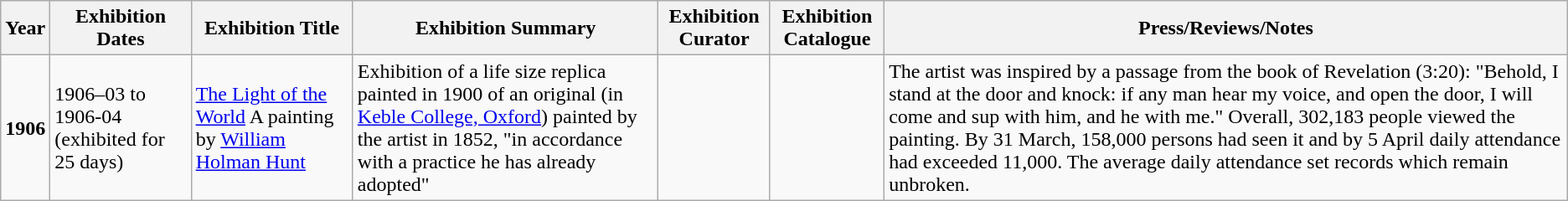<table class="wikitable">
<tr>
<th>Year</th>
<th>Exhibition Dates</th>
<th>Exhibition Title</th>
<th>Exhibition Summary</th>
<th>Exhibition Curator</th>
<th>Exhibition Catalogue</th>
<th>Press/Reviews/Notes</th>
</tr>
<tr>
<td><strong>1906</strong></td>
<td>1906–03 to 1906-04 (exhibited for 25 days)</td>
<td><a href='#'>The Light of the World</a> A painting by <a href='#'>William Holman Hunt</a></td>
<td>Exhibition of a life size replica painted in 1900 of an original (in <a href='#'>Keble College, Oxford</a>) painted by the artist in 1852, "in accordance with a practice he has already adopted"</td>
<td></td>
<td></td>
<td>The artist was inspired by a passage from the book of Revelation (3:20): "Behold, I stand at the door and knock: if any man hear my voice, and open the door, I will come and sup with him, and he with me." Overall, 302,183 people viewed the painting. By 31 March, 158,000 persons had seen it and by 5 April daily attendance had exceeded 11,000. The average daily attendance set records which remain unbroken.</td>
</tr>
</table>
